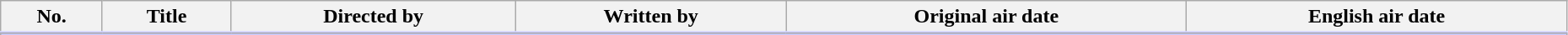<table class="wikitable" width="98%" style="background: #FFF;">
<tr style="border-bottom:3px solid #CCF;">
<th>No.</th>
<th>Title</th>
<th>Directed by</th>
<th>Written by</th>
<th>Original air date</th>
<th>English air date</th>
</tr>
<tr>
</tr>
<tr>
</tr>
<tr>
</tr>
<tr>
</tr>
<tr>
</tr>
<tr>
</tr>
</table>
